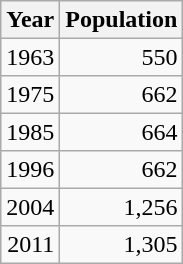<table class="wikitable" style="line-height:1.1em;">
<tr>
<th>Year</th>
<th>Population</th>
</tr>
<tr align="right">
<td>1963</td>
<td>550</td>
</tr>
<tr align="right">
<td>1975</td>
<td>662</td>
</tr>
<tr align="right">
<td>1985</td>
<td>664</td>
</tr>
<tr align="right">
<td>1996</td>
<td>662</td>
</tr>
<tr align="right">
<td>2004</td>
<td>1,256</td>
</tr>
<tr align="right">
<td>2011</td>
<td>1,305</td>
</tr>
</table>
